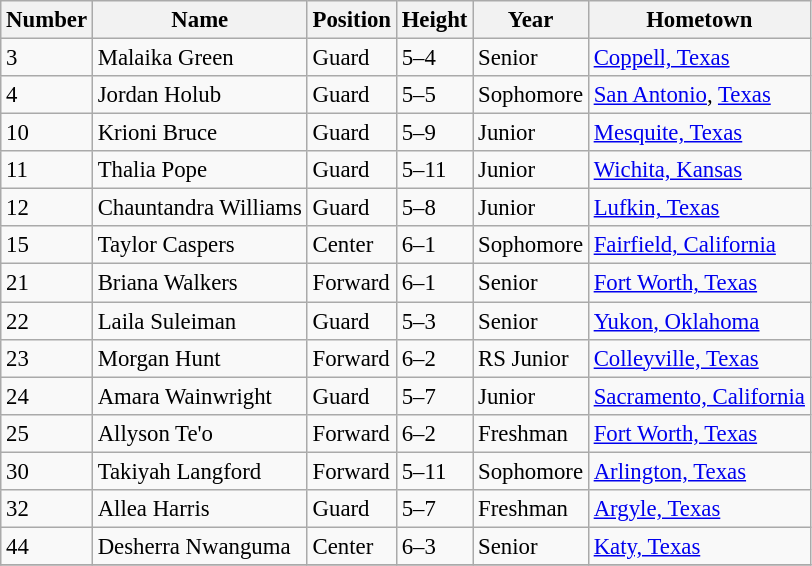<table class="wikitable" style="font-size: 95%;">
<tr>
<th>Number</th>
<th>Name</th>
<th>Position</th>
<th>Height</th>
<th>Year</th>
<th>Hometown</th>
</tr>
<tr>
<td>3</td>
<td>Malaika Green</td>
<td>Guard</td>
<td>5–4</td>
<td>Senior</td>
<td><a href='#'>Coppell, Texas</a></td>
</tr>
<tr>
<td>4</td>
<td>Jordan Holub</td>
<td>Guard</td>
<td>5–5</td>
<td>Sophomore</td>
<td><a href='#'>San Antonio</a>, <a href='#'>Texas</a></td>
</tr>
<tr>
<td>10</td>
<td>Krioni Bruce</td>
<td>Guard</td>
<td>5–9</td>
<td>Junior</td>
<td><a href='#'>Mesquite, Texas</a></td>
</tr>
<tr>
<td>11</td>
<td>Thalia Pope</td>
<td>Guard</td>
<td>5–11</td>
<td>Junior</td>
<td><a href='#'>Wichita, Kansas</a></td>
</tr>
<tr>
<td>12</td>
<td>Chauntandra Williams</td>
<td>Guard</td>
<td>5–8</td>
<td>Junior</td>
<td><a href='#'>Lufkin, Texas</a></td>
</tr>
<tr>
<td>15</td>
<td>Taylor Caspers</td>
<td>Center</td>
<td>6–1</td>
<td>Sophomore</td>
<td><a href='#'>Fairfield, California</a></td>
</tr>
<tr>
<td>21</td>
<td>Briana Walkers</td>
<td>Forward</td>
<td>6–1</td>
<td>Senior</td>
<td><a href='#'>Fort Worth, Texas</a></td>
</tr>
<tr>
<td>22</td>
<td>Laila Suleiman</td>
<td>Guard</td>
<td>5–3</td>
<td>Senior</td>
<td><a href='#'>Yukon, Oklahoma</a></td>
</tr>
<tr>
<td>23</td>
<td>Morgan Hunt</td>
<td>Forward</td>
<td>6–2</td>
<td>RS Junior</td>
<td><a href='#'>Colleyville, Texas</a></td>
</tr>
<tr>
<td>24</td>
<td>Amara Wainwright</td>
<td>Guard</td>
<td>5–7</td>
<td>Junior</td>
<td><a href='#'>Sacramento, California</a></td>
</tr>
<tr>
<td>25</td>
<td>Allyson Te'o</td>
<td>Forward</td>
<td>6–2</td>
<td>Freshman</td>
<td><a href='#'>Fort Worth, Texas</a></td>
</tr>
<tr>
<td>30</td>
<td>Takiyah Langford</td>
<td>Forward</td>
<td>5–11</td>
<td>Sophomore</td>
<td><a href='#'>Arlington, Texas</a></td>
</tr>
<tr>
<td>32</td>
<td>Allea Harris</td>
<td>Guard</td>
<td>5–7</td>
<td>Freshman</td>
<td><a href='#'>Argyle, Texas</a></td>
</tr>
<tr>
<td>44</td>
<td>Desherra Nwanguma</td>
<td>Center</td>
<td>6–3</td>
<td>Senior</td>
<td><a href='#'>Katy, Texas</a></td>
</tr>
<tr>
</tr>
</table>
